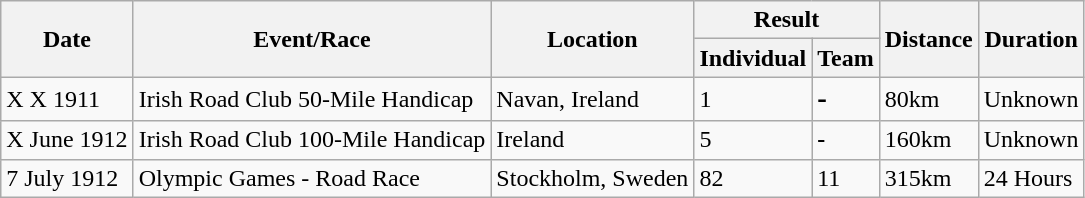<table class="wikitable">
<tr>
<th rowspan="2">Date</th>
<th rowspan="2">Event/Race</th>
<th rowspan="2">Location</th>
<th colspan="2">Result</th>
<th rowspan="2">Distance</th>
<th rowspan="2">Duration</th>
</tr>
<tr>
<th>Individual</th>
<th>Team</th>
</tr>
<tr>
<td>X X 1911</td>
<td>Irish Road Club 50-Mile Handicap</td>
<td>Navan, Ireland</td>
<td>1</td>
<td><strong><big>-</big></strong></td>
<td>80km</td>
<td>Unknown</td>
</tr>
<tr>
<td>X June 1912</td>
<td>Irish Road Club 100-Mile Handicap</td>
<td>Ireland</td>
<td>5</td>
<td><strong>-</strong></td>
<td>160km</td>
<td>Unknown</td>
</tr>
<tr>
<td>7 July 1912</td>
<td>Olympic Games - Road Race</td>
<td>Stockholm, Sweden</td>
<td>82</td>
<td>11</td>
<td>315km</td>
<td>24 Hours</td>
</tr>
</table>
